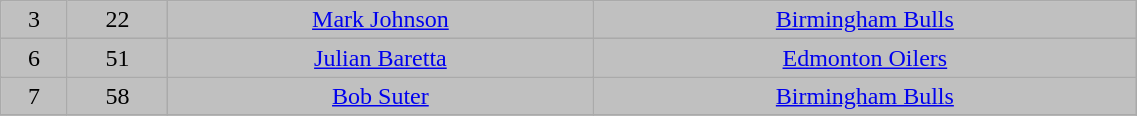<table class="wikitable" width="60%">
<tr align="center" bgcolor="C0C0C0">
<td>3</td>
<td>22</td>
<td><a href='#'>Mark Johnson</a></td>
<td><a href='#'>Birmingham Bulls</a></td>
</tr>
<tr align="center" bgcolor="C0C0C0">
<td>6</td>
<td>51</td>
<td><a href='#'>Julian Baretta</a></td>
<td><a href='#'>Edmonton Oilers</a></td>
</tr>
<tr align="center" bgcolor="C0C0C0">
<td>7</td>
<td>58</td>
<td><a href='#'>Bob Suter</a></td>
<td><a href='#'>Birmingham Bulls</a></td>
</tr>
<tr align="center" bgcolor="">
</tr>
</table>
